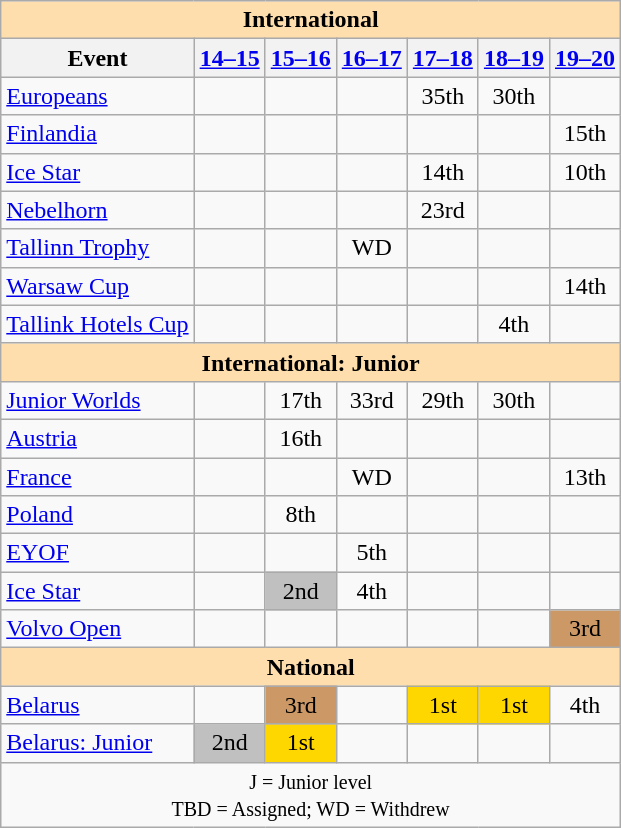<table class="wikitable" style="text-align:center">
<tr>
<th style="background-color: #ffdead; " colspan=7 align=center>International</th>
</tr>
<tr>
<th>Event</th>
<th><a href='#'>14–15</a></th>
<th><a href='#'>15–16</a></th>
<th><a href='#'>16–17</a></th>
<th><a href='#'>17–18</a></th>
<th><a href='#'>18–19</a></th>
<th><a href='#'>19–20</a></th>
</tr>
<tr>
<td align=left><a href='#'>Europeans</a></td>
<td></td>
<td></td>
<td></td>
<td>35th</td>
<td>30th</td>
<td></td>
</tr>
<tr>
<td align=left> <a href='#'>Finlandia</a></td>
<td></td>
<td></td>
<td></td>
<td></td>
<td></td>
<td>15th</td>
</tr>
<tr>
<td align=left> <a href='#'>Ice Star</a></td>
<td></td>
<td></td>
<td></td>
<td>14th</td>
<td></td>
<td>10th</td>
</tr>
<tr>
<td align=left> <a href='#'>Nebelhorn</a></td>
<td></td>
<td></td>
<td></td>
<td>23rd</td>
<td></td>
<td></td>
</tr>
<tr>
<td align=left> <a href='#'>Tallinn Trophy</a></td>
<td></td>
<td></td>
<td>WD</td>
<td></td>
<td></td>
<td></td>
</tr>
<tr>
<td align=left> <a href='#'>Warsaw Cup</a></td>
<td></td>
<td></td>
<td></td>
<td></td>
<td></td>
<td>14th</td>
</tr>
<tr>
<td align=left><a href='#'>Tallink Hotels Cup</a></td>
<td></td>
<td></td>
<td></td>
<td></td>
<td>4th</td>
<td></td>
</tr>
<tr>
<th style="background-color: #ffdead; " colspan=7 align=center>International: Junior</th>
</tr>
<tr>
<td align=left><a href='#'>Junior Worlds</a></td>
<td></td>
<td>17th</td>
<td>33rd</td>
<td>29th</td>
<td>30th</td>
<td></td>
</tr>
<tr>
<td align=left> <a href='#'>Austria</a></td>
<td></td>
<td>16th</td>
<td></td>
<td></td>
<td></td>
<td></td>
</tr>
<tr>
<td align=left> <a href='#'>France</a></td>
<td></td>
<td></td>
<td>WD</td>
<td></td>
<td></td>
<td>13th</td>
</tr>
<tr>
<td align=left> <a href='#'>Poland</a></td>
<td></td>
<td>8th</td>
<td></td>
<td></td>
<td></td>
<td></td>
</tr>
<tr>
<td align=left><a href='#'>EYOF</a></td>
<td></td>
<td></td>
<td>5th</td>
<td></td>
<td></td>
<td></td>
</tr>
<tr>
<td align=left><a href='#'>Ice Star</a></td>
<td></td>
<td bgcolor=silver>2nd</td>
<td>4th</td>
<td></td>
<td></td>
<td></td>
</tr>
<tr>
<td align=left><a href='#'>Volvo Open</a></td>
<td></td>
<td></td>
<td></td>
<td></td>
<td></td>
<td bgcolor=cc9966>3rd</td>
</tr>
<tr>
<th style="background-color: #ffdead; " colspan=7 align=center>National</th>
</tr>
<tr>
<td align=left><a href='#'>Belarus</a></td>
<td></td>
<td bgcolor=cc9966>3rd</td>
<td></td>
<td bgcolor=gold>1st</td>
<td bgcolor=gold>1st</td>
<td>4th</td>
</tr>
<tr>
<td align=left><a href='#'>Belarus: Junior</a></td>
<td bgcolor=silver>2nd</td>
<td bgcolor=gold>1st</td>
<td></td>
<td></td>
<td></td>
<td></td>
</tr>
<tr>
<td colspan=7 align=center><small> J = Junior level <br> TBD = Assigned; WD = Withdrew </small></td>
</tr>
</table>
